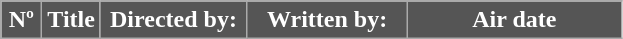<table class=wikitable style="background:#FFFFFF">
<tr style="color:#FFFFFF">
<th style="background:#555555; width:20px">Nº</th>
<th style="background:#555555">Title</th>
<th style="background:#555555; width:90px">Directed by:</th>
<th style="background:#555555; width:100px">Written by:</th>
<th style="background:#555555; width:135px">Air date<br>























</th>
</tr>
</table>
